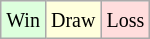<table class="wikitable">
<tr>
<td style="background-color: #ddffdd;"><small>Win</small></td>
<td style="background-color: #ffffdd;"><small>Draw</small></td>
<td style="background-color: #ffdddd;"><small>Loss</small></td>
</tr>
</table>
